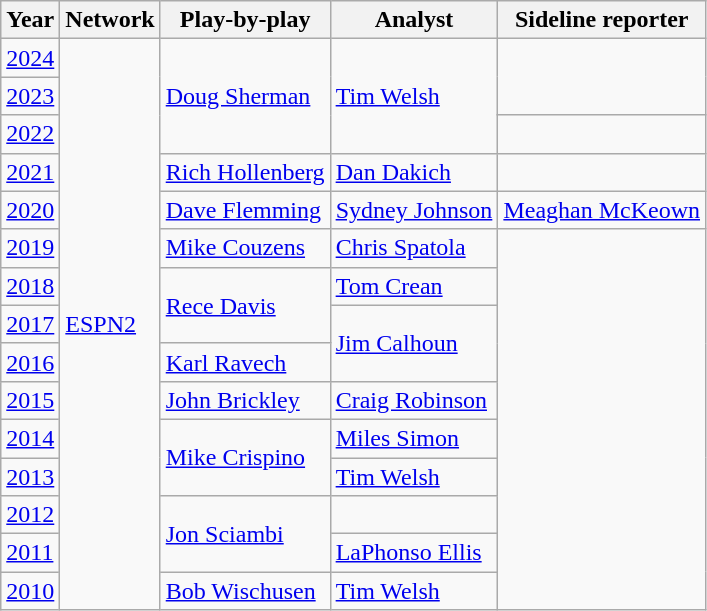<table class="wikitable">
<tr>
<th>Year</th>
<th>Network</th>
<th>Play-by-play</th>
<th>Analyst</th>
<th>Sideline reporter</th>
</tr>
<tr>
<td><a href='#'>2024</a></td>
<td rowspan=15><a href='#'>ESPN2</a></td>
<td rowspan=3><a href='#'>Doug Sherman</a></td>
<td rowspan=3><a href='#'>Tim Welsh</a></td>
</tr>
<tr>
<td><a href='#'>2023</a></td>
</tr>
<tr>
<td><a href='#'>2022</a></td>
<td></td>
</tr>
<tr>
<td><a href='#'>2021</a></td>
<td><a href='#'>Rich Hollenberg</a></td>
<td><a href='#'>Dan Dakich</a></td>
</tr>
<tr>
<td><a href='#'>2020</a></td>
<td><a href='#'>Dave Flemming</a></td>
<td><a href='#'>Sydney Johnson</a></td>
<td><a href='#'>Meaghan McKeown</a></td>
</tr>
<tr>
<td><a href='#'>2019</a></td>
<td><a href='#'>Mike Couzens</a></td>
<td><a href='#'>Chris Spatola</a></td>
</tr>
<tr>
<td><a href='#'>2018</a></td>
<td rowspan=2><a href='#'>Rece Davis</a></td>
<td><a href='#'>Tom Crean</a></td>
</tr>
<tr>
<td><a href='#'>2017</a></td>
<td rowspan=2><a href='#'>Jim Calhoun</a></td>
</tr>
<tr>
<td><a href='#'>2016</a></td>
<td><a href='#'>Karl Ravech</a></td>
</tr>
<tr>
<td><a href='#'>2015</a></td>
<td><a href='#'>John Brickley</a></td>
<td><a href='#'>Craig Robinson</a></td>
</tr>
<tr>
<td><a href='#'>2014</a></td>
<td rowspan=2><a href='#'>Mike Crispino</a></td>
<td><a href='#'>Miles Simon</a></td>
</tr>
<tr>
<td><a href='#'>2013</a></td>
<td><a href='#'>Tim Welsh</a></td>
</tr>
<tr>
<td><a href='#'>2012</a></td>
<td rowspan=2><a href='#'>Jon Sciambi</a></td>
<td></td>
</tr>
<tr>
<td><a href='#'>2011</a></td>
<td><a href='#'>LaPhonso Ellis</a></td>
</tr>
<tr>
<td><a href='#'>2010</a></td>
<td><a href='#'>Bob Wischusen</a></td>
<td><a href='#'>Tim Welsh</a></td>
</tr>
</table>
